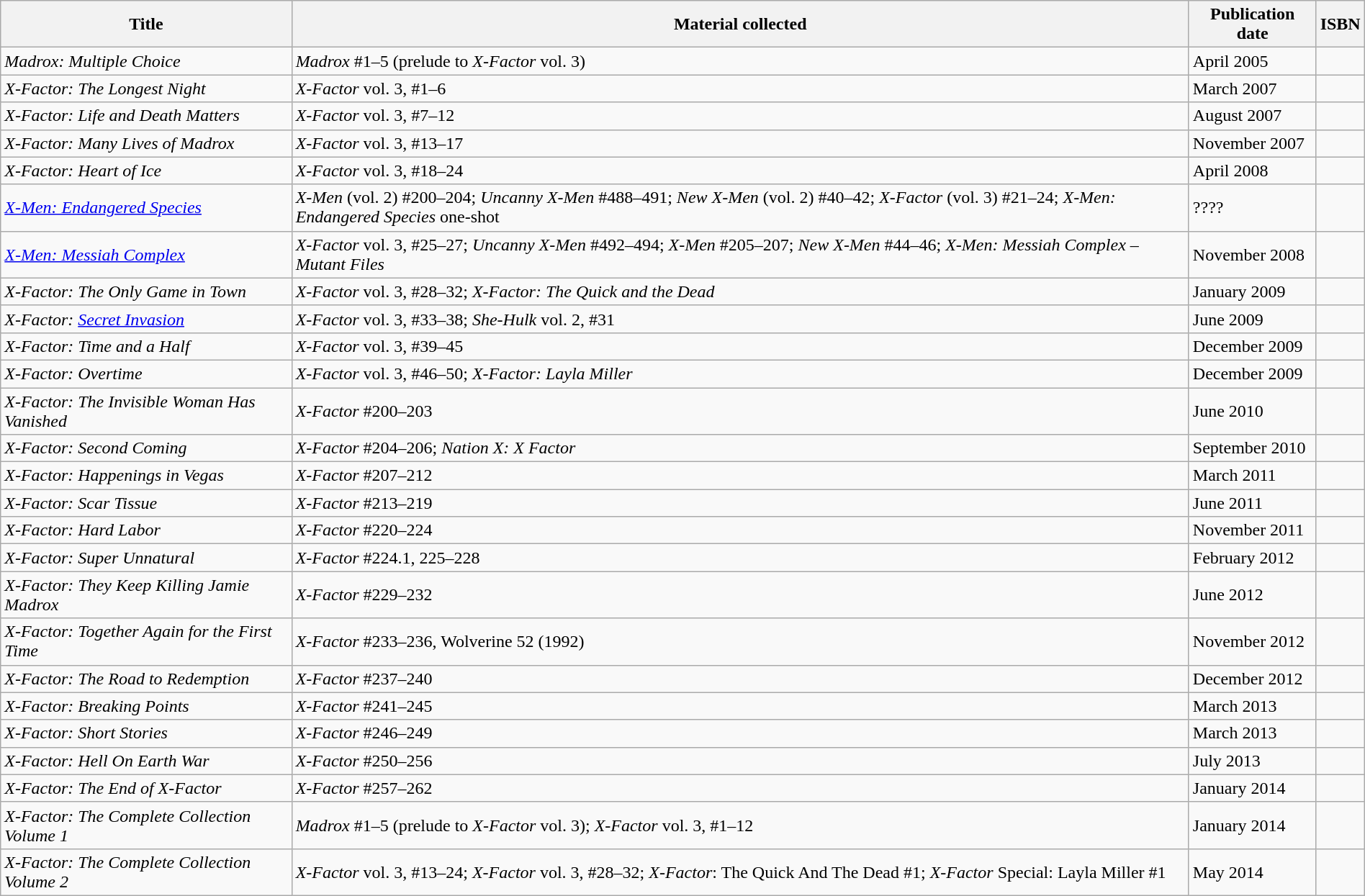<table class="wikitable" width="100%">
<tr>
<th>Title</th>
<th>Material collected</th>
<th>Publication date</th>
<th>ISBN</th>
</tr>
<tr>
<td><em>Madrox: Multiple Choice</em></td>
<td><em>Madrox</em> #1–5 (prelude to <em>X-Factor</em> vol. 3)</td>
<td>April 2005</td>
<td></td>
</tr>
<tr>
<td><em>X-Factor: The Longest Night</em></td>
<td><em>X-Factor</em> vol. 3, #1–6</td>
<td>March 2007</td>
<td></td>
</tr>
<tr>
<td><em>X-Factor: Life and Death Matters</em></td>
<td><em>X-Factor</em> vol. 3, #7–12</td>
<td>August 2007</td>
<td></td>
</tr>
<tr>
<td><em>X-Factor: Many Lives of Madrox</em></td>
<td><em>X-Factor</em> vol. 3, #13–17</td>
<td>November 2007</td>
<td></td>
</tr>
<tr>
<td><em>X-Factor: Heart of Ice</em></td>
<td><em>X-Factor</em> vol. 3, #18–24</td>
<td>April 2008</td>
<td></td>
</tr>
<tr>
<td><em><a href='#'>X-Men: Endangered Species</a></em></td>
<td><em>X-Men</em> (vol. 2) #200–204; <em>Uncanny X-Men</em> #488–491; <em>New X-Men</em> (vol. 2) #40–42; <em>X-Factor</em> (vol. 3) #21–24; <em>X-Men: Endangered Species</em> one-shot</td>
<td>????</td>
<td></td>
</tr>
<tr>
<td><em><a href='#'>X-Men: Messiah Complex</a></em></td>
<td><em>X-Factor</em> vol. 3, #25–27; <em>Uncanny X-Men</em> #492–494; <em>X-Men</em> #205–207; <em>New X-Men</em> #44–46; <em>X-Men: Messiah Complex – Mutant Files</em></td>
<td>November 2008</td>
<td></td>
</tr>
<tr>
<td><em>X-Factor: The Only Game in Town</em></td>
<td><em>X-Factor</em> vol. 3, #28–32; <em>X-Factor: The Quick and the Dead</em></td>
<td>January 2009</td>
<td></td>
</tr>
<tr>
<td><em>X-Factor: <a href='#'>Secret Invasion</a></em></td>
<td><em>X-Factor</em> vol. 3, #33–38; <em>She-Hulk</em> vol. 2, #31</td>
<td>June 2009</td>
<td></td>
</tr>
<tr>
<td><em>X-Factor: Time and a Half</em></td>
<td><em>X-Factor</em> vol. 3, #39–45</td>
<td>December 2009</td>
<td></td>
</tr>
<tr>
<td><em>X-Factor: Overtime</em></td>
<td><em>X-Factor</em> vol. 3, #46–50; <em>X-Factor: Layla Miller</em></td>
<td>December 2009</td>
<td></td>
</tr>
<tr>
<td><em>X-Factor: The Invisible Woman Has Vanished</em></td>
<td><em>X-Factor</em> #200–203</td>
<td>June 2010</td>
<td></td>
</tr>
<tr>
<td><em>X-Factor: Second Coming</em></td>
<td><em>X-Factor</em> #204–206; <em>Nation X: X Factor</em></td>
<td style=white-space:nowrap>September 2010</td>
<td style=white-space:nowrap></td>
</tr>
<tr>
<td><em>X-Factor: Happenings in Vegas</em></td>
<td><em>X-Factor</em> #207–212</td>
<td>March 2011</td>
<td></td>
</tr>
<tr>
<td><em>X-Factor: Scar Tissue</em></td>
<td><em>X-Factor</em> #213–219</td>
<td>June 2011</td>
<td></td>
</tr>
<tr>
<td><em>X-Factor: Hard Labor</em></td>
<td><em>X-Factor</em> #220–224</td>
<td>November 2011</td>
<td></td>
</tr>
<tr>
<td><em>X-Factor: Super Unnatural</em></td>
<td><em>X-Factor</em> #224.1, 225–228</td>
<td>February 2012</td>
<td></td>
</tr>
<tr>
<td><em>X-Factor: They Keep Killing Jamie Madrox</em></td>
<td><em>X-Factor</em> #229–232</td>
<td>June 2012</td>
<td></td>
</tr>
<tr>
<td><em>X-Factor: Together Again for the First Time</em></td>
<td><em>X-Factor</em> #233–236, Wolverine 52 (1992)</td>
<td>November 2012</td>
<td></td>
</tr>
<tr>
<td><em>X-Factor: The Road to Redemption</em></td>
<td><em>X-Factor</em> #237–240</td>
<td>December 2012</td>
<td></td>
</tr>
<tr>
<td><em>X-Factor: Breaking Points</em></td>
<td><em>X-Factor</em> #241–245</td>
<td>March 2013</td>
<td></td>
</tr>
<tr>
<td><em>X-Factor: Short Stories</em></td>
<td><em>X-Factor</em> #246–249</td>
<td>March 2013</td>
<td></td>
</tr>
<tr>
<td><em>X-Factor: Hell On Earth War</em></td>
<td><em>X-Factor</em> #250–256</td>
<td>July 2013</td>
<td></td>
</tr>
<tr>
<td><em>X-Factor: The End of X-Factor</em></td>
<td><em>X-Factor</em> #257–262</td>
<td>January 2014</td>
<td></td>
</tr>
<tr>
<td><em>X-Factor: The Complete Collection Volume 1</em></td>
<td><em>Madrox</em> #1–5 (prelude to <em>X-Factor</em> vol. 3); <em>X-Factor</em> vol. 3, #1–12</td>
<td>January 2014</td>
<td></td>
</tr>
<tr>
<td><em>X-Factor: The Complete Collection Volume 2</em></td>
<td><em>X-Factor</em> vol. 3, #13–24; <em>X-Factor</em> vol. 3, #28–32; <em>X-Factor</em>: The Quick And The Dead #1; <em>X-Factor</em> Special: Layla Miller #1</td>
<td>May 2014</td>
<td></td>
</tr>
</table>
